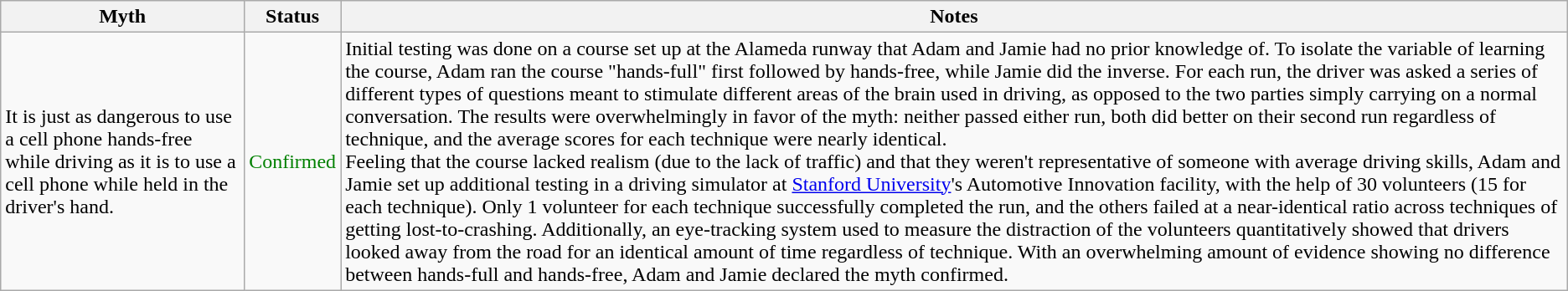<table class="wikitable plainrowheaders">
<tr>
<th scope"col">Myth</th>
<th scope"col">Status</th>
<th scope"col">Notes</th>
</tr>
<tr>
<td scope"row">It is just as dangerous to use a cell phone hands-free while driving as it is to use a cell phone while held in the driver's hand.</td>
<td style="color:green">Confirmed</td>
<td>Initial testing was done on a course set up at the Alameda runway that Adam and Jamie had no prior knowledge of. To isolate the variable of learning the course, Adam ran the course "hands-full" first followed by hands-free, while Jamie did the inverse. For each run, the driver was asked a series of different types of questions meant to stimulate different areas of the brain used in driving, as opposed to the two parties simply carrying on a normal conversation. The results were overwhelmingly in favor of the myth: neither passed either run, both did better on their second run regardless of technique, and the average scores for each technique were nearly identical.<br>Feeling that the course lacked realism (due to the lack of traffic) and that they weren't representative of someone with average driving skills, Adam and Jamie set up additional testing in a driving simulator at <a href='#'>Stanford University</a>'s Automotive Innovation facility, with the help of 30 volunteers (15 for each technique). Only 1 volunteer for each technique successfully completed the run, and the others failed at a near-identical ratio across techniques of getting lost-to-crashing. Additionally, an eye-tracking system used to measure the distraction of the volunteers quantitatively showed that drivers looked away from the road for an identical amount of time regardless of technique. With an overwhelming amount of evidence showing no difference between hands-full and hands-free, Adam and Jamie declared the myth confirmed.</td>
</tr>
</table>
